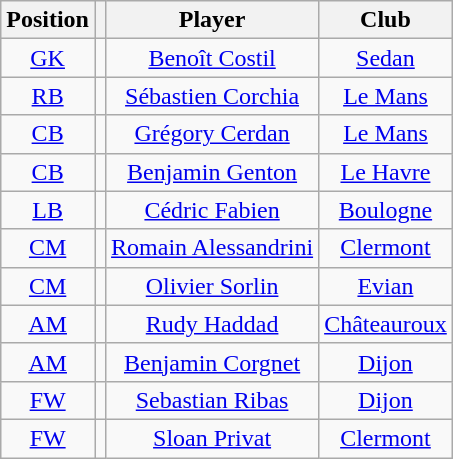<table class="sortable wikitable" style="text-align: center;">
<tr>
<th>Position</th>
<th></th>
<th>Player</th>
<th>Club</th>
</tr>
<tr>
<td><a href='#'>GK</a></td>
<td></td>
<td><a href='#'>Benoît Costil</a></td>
<td><a href='#'>Sedan</a></td>
</tr>
<tr>
<td><a href='#'>RB</a></td>
<td></td>
<td><a href='#'>Sébastien Corchia</a></td>
<td><a href='#'>Le Mans</a></td>
</tr>
<tr>
<td><a href='#'>CB</a></td>
<td></td>
<td><a href='#'>Grégory Cerdan</a></td>
<td><a href='#'>Le Mans</a></td>
</tr>
<tr>
<td><a href='#'>CB</a></td>
<td></td>
<td><a href='#'>Benjamin Genton</a></td>
<td><a href='#'>Le Havre</a></td>
</tr>
<tr>
<td><a href='#'>LB</a></td>
<td></td>
<td><a href='#'>Cédric Fabien</a></td>
<td><a href='#'>Boulogne</a></td>
</tr>
<tr>
<td><a href='#'>CM</a></td>
<td></td>
<td><a href='#'>Romain Alessandrini</a></td>
<td><a href='#'>Clermont</a></td>
</tr>
<tr>
<td><a href='#'>CM</a></td>
<td></td>
<td><a href='#'>Olivier Sorlin</a></td>
<td><a href='#'>Evian</a></td>
</tr>
<tr>
<td><a href='#'>AM</a></td>
<td></td>
<td><a href='#'>Rudy Haddad</a></td>
<td><a href='#'>Châteauroux</a></td>
</tr>
<tr>
<td><a href='#'>AM</a></td>
<td></td>
<td><a href='#'>Benjamin Corgnet</a></td>
<td><a href='#'>Dijon</a></td>
</tr>
<tr>
<td><a href='#'>FW</a></td>
<td></td>
<td><a href='#'>Sebastian Ribas</a></td>
<td><a href='#'>Dijon</a></td>
</tr>
<tr>
<td><a href='#'>FW</a></td>
<td></td>
<td><a href='#'>Sloan Privat</a></td>
<td><a href='#'>Clermont</a></td>
</tr>
</table>
